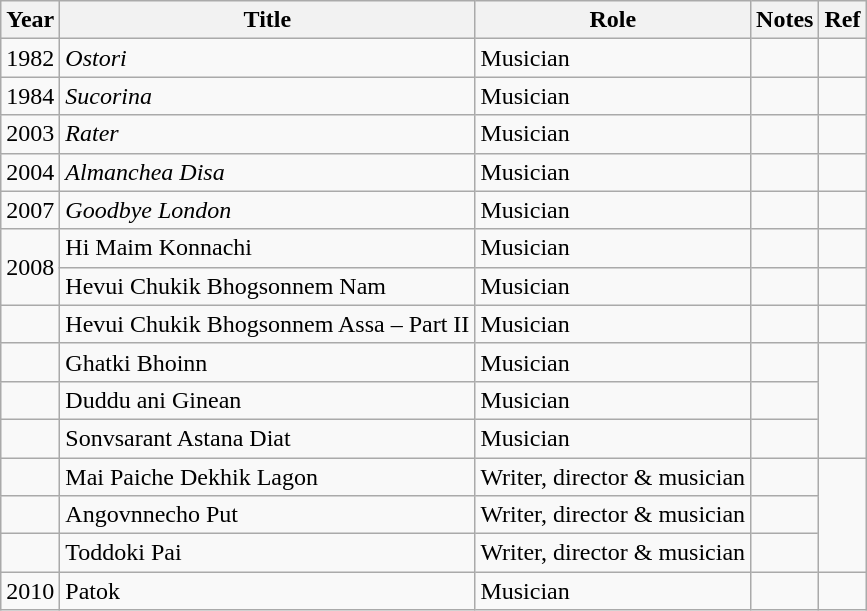<table class="wikitable sortable">
<tr>
<th>Year</th>
<th>Title</th>
<th>Role</th>
<th>Notes</th>
<th>Ref</th>
</tr>
<tr>
<td>1982</td>
<td><em>Ostori</em></td>
<td>Musician</td>
<td></td>
<td></td>
</tr>
<tr>
<td>1984</td>
<td><em>Sucorina</em></td>
<td>Musician</td>
<td></td>
<td></td>
</tr>
<tr>
<td>2003</td>
<td><em>Rater</em></td>
<td>Musician</td>
<td></td>
<td></td>
</tr>
<tr>
<td>2004</td>
<td><em>Almanchea Disa</em></td>
<td>Musician</td>
<td></td>
<td></td>
</tr>
<tr>
<td>2007</td>
<td><em>Goodbye London</td>
<td>Musician</td>
<td></td>
<td></td>
</tr>
<tr>
<td rowspan="2">2008</td>
<td></em>Hi Maim Konnachi<em></td>
<td>Musician</td>
<td></td>
<td></td>
</tr>
<tr>
<td></em>Hevui Chukik Bhogsonnem Nam<em></td>
<td>Musician</td>
<td></td>
<td></td>
</tr>
<tr>
<td></td>
<td></em>Hevui Chukik Bhogsonnem Assa – Part II<em></td>
<td>Musician</td>
<td></td>
<td></td>
</tr>
<tr>
<td></td>
<td></em>Ghatki Bhoinn<em></td>
<td>Musician</td>
<td></td>
<td rowspan="3"></td>
</tr>
<tr>
<td></td>
<td></em>Duddu ani Ginean<em></td>
<td>Musician</td>
<td></td>
</tr>
<tr>
<td></td>
<td></em>Sonvsarant Astana Diat<em></td>
<td>Musician</td>
<td></td>
</tr>
<tr>
<td></td>
<td></em>Mai Paiche Dekhik Lagon<em></td>
<td>Writer, director & musician</td>
<td></td>
<td rowspan="3"></td>
</tr>
<tr>
<td></td>
<td></em>Angovnnecho Put<em></td>
<td>Writer, director & musician</td>
<td></td>
</tr>
<tr>
<td></td>
<td></em>Toddoki Pai<em></td>
<td>Writer, director & musician</td>
<td></td>
</tr>
<tr>
<td>2010</td>
<td></em>Patok<em></td>
<td>Musician</td>
<td></td>
<td></td>
</tr>
</table>
